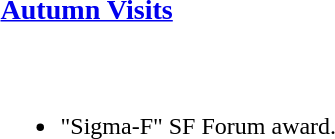<table>
<tr>
<td width="15%"><br><h3><a href='#'>Autumn Visits</a></h3><table>
<tr>
<td width="35%"><br></td>
<td width="50%"><br></td>
</tr>
</table>
<ul><li>"Sigma-F" SF Forum award.</li></ul></td>
</tr>
</table>
